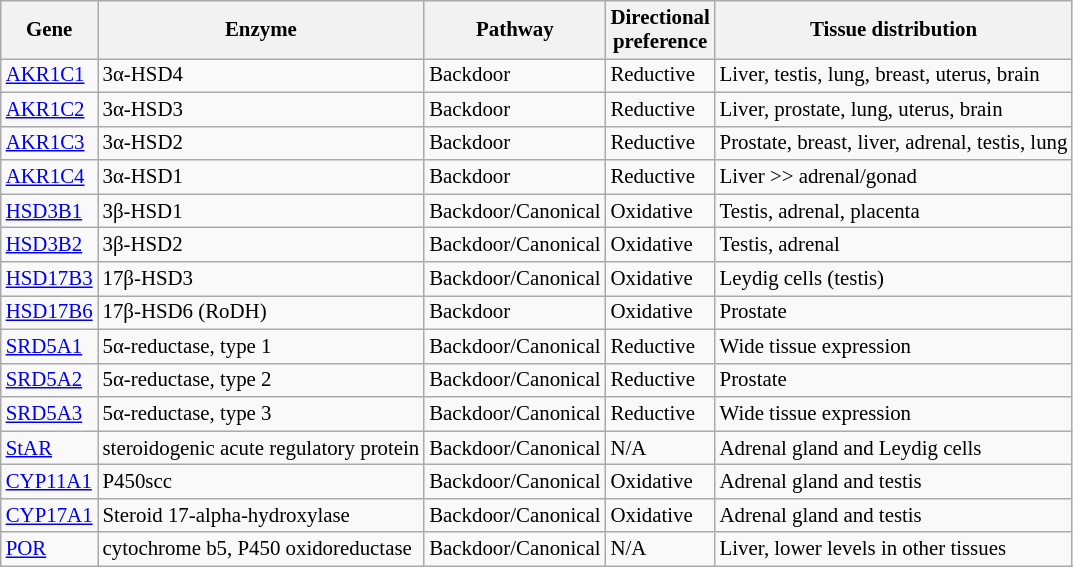<table class="wikitable floatright" style="font-size: 87%;">
<tr>
<th>Gene</th>
<th>Enzyme</th>
<th>Pathway</th>
<th>Directional <br>preference</th>
<th>Tissue distribution</th>
</tr>
<tr>
<td><a href='#'>AKR1C1</a></td>
<td>3α-HSD4</td>
<td>Backdoor</td>
<td>Reductive</td>
<td>Liver, testis, lung, breast, uterus, brain</td>
</tr>
<tr>
<td><a href='#'>AKR1C2</a></td>
<td>3α-HSD3</td>
<td>Backdoor</td>
<td>Reductive</td>
<td>Liver, prostate, lung, uterus, brain</td>
</tr>
<tr>
<td><a href='#'>AKR1C3</a></td>
<td>3α-HSD2</td>
<td>Backdoor</td>
<td>Reductive</td>
<td>Prostate, breast, liver, adrenal, testis, lung</td>
</tr>
<tr>
<td><a href='#'>AKR1C4</a></td>
<td>3α-HSD1</td>
<td>Backdoor</td>
<td>Reductive</td>
<td>Liver >> adrenal/gonad</td>
</tr>
<tr>
<td><a href='#'>HSD3B1</a></td>
<td>3β-HSD1</td>
<td>Backdoor/Canonical</td>
<td>Oxidative</td>
<td>Testis, adrenal, placenta</td>
</tr>
<tr>
<td><a href='#'>HSD3B2</a></td>
<td>3β-HSD2</td>
<td>Backdoor/Canonical</td>
<td>Oxidative</td>
<td>Testis, adrenal</td>
</tr>
<tr>
<td><a href='#'>HSD17B3</a></td>
<td>17β-HSD3</td>
<td>Backdoor/Canonical</td>
<td>Oxidative</td>
<td>Leydig cells (testis)</td>
</tr>
<tr>
<td><a href='#'>HSD17B6</a></td>
<td>17β-HSD6 (RoDH)</td>
<td>Backdoor</td>
<td>Oxidative</td>
<td>Prostate</td>
</tr>
<tr>
<td><a href='#'>SRD5A1</a></td>
<td>5α-reductase, type 1</td>
<td>Backdoor/Canonical</td>
<td>Reductive</td>
<td>Wide tissue expression</td>
</tr>
<tr>
<td><a href='#'>SRD5A2</a></td>
<td>5α-reductase, type 2</td>
<td>Backdoor/Canonical</td>
<td>Reductive</td>
<td>Prostate</td>
</tr>
<tr>
<td><a href='#'>SRD5A3</a></td>
<td>5α-reductase, type 3</td>
<td>Backdoor/Canonical</td>
<td>Reductive</td>
<td>Wide tissue expression</td>
</tr>
<tr>
<td><a href='#'>StAR</a></td>
<td>steroidogenic acute regulatory protein</td>
<td>Backdoor/Canonical</td>
<td>N/A</td>
<td>Adrenal gland and Leydig cells</td>
</tr>
<tr>
<td><a href='#'>CYP11A1</a></td>
<td>P450scc</td>
<td>Backdoor/Canonical</td>
<td>Oxidative</td>
<td>Adrenal gland and testis</td>
</tr>
<tr>
<td><a href='#'>CYP17A1</a></td>
<td>Steroid 17-alpha-hydroxylase</td>
<td>Backdoor/Canonical</td>
<td>Oxidative</td>
<td>Adrenal gland and testis</td>
</tr>
<tr>
<td><a href='#'>POR</a></td>
<td>cytochrome b5, P450 oxidoreductase</td>
<td>Backdoor/Canonical</td>
<td>N/A</td>
<td>Liver, lower levels in other tissues</td>
</tr>
</table>
